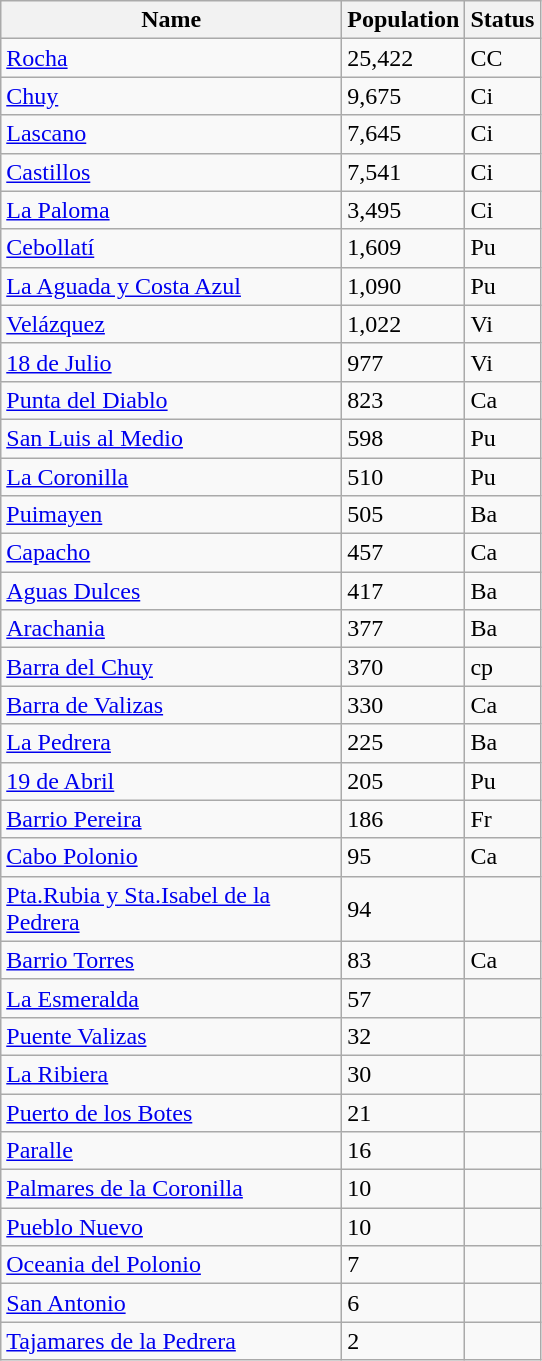<table class="wikitable sortable">
<tr>
<th style="width: 220px;">Name</th>
<th>Population</th>
<th class="unsortable">Status</th>
</tr>
<tr>
<td><a href='#'>Rocha</a></td>
<td>25,422</td>
<td>CC</td>
</tr>
<tr>
<td><a href='#'>Chuy</a></td>
<td>9,675</td>
<td>Ci</td>
</tr>
<tr>
<td><a href='#'>Lascano</a></td>
<td>7,645</td>
<td>Ci</td>
</tr>
<tr>
<td><a href='#'>Castillos</a></td>
<td>7,541</td>
<td>Ci</td>
</tr>
<tr>
<td><a href='#'>La Paloma</a></td>
<td>3,495</td>
<td>Ci</td>
</tr>
<tr>
<td><a href='#'>Cebollatí</a></td>
<td>1,609</td>
<td>Pu</td>
</tr>
<tr>
<td><a href='#'>La Aguada y Costa Azul</a></td>
<td>1,090</td>
<td>Pu</td>
</tr>
<tr>
<td><a href='#'>Velázquez</a></td>
<td>1,022</td>
<td>Vi</td>
</tr>
<tr>
<td><a href='#'>18 de Julio</a></td>
<td>977</td>
<td>Vi</td>
</tr>
<tr>
<td><a href='#'>Punta del Diablo</a></td>
<td>823</td>
<td>Ca</td>
</tr>
<tr>
<td><a href='#'>San Luis al Medio</a></td>
<td>598</td>
<td>Pu</td>
</tr>
<tr>
<td><a href='#'>La Coronilla</a></td>
<td>510</td>
<td>Pu</td>
</tr>
<tr>
<td><a href='#'>Puimayen</a></td>
<td>505</td>
<td>Ba</td>
</tr>
<tr>
<td><a href='#'>Capacho</a></td>
<td>457</td>
<td>Ca</td>
</tr>
<tr>
<td><a href='#'>Aguas Dulces</a></td>
<td>417</td>
<td>Ba</td>
</tr>
<tr>
<td><a href='#'>Arachania</a></td>
<td>377</td>
<td>Ba</td>
</tr>
<tr>
<td><a href='#'>Barra del Chuy</a></td>
<td>370</td>
<td>cp</td>
</tr>
<tr>
<td><a href='#'>Barra de Valizas</a></td>
<td>330</td>
<td>Ca</td>
</tr>
<tr>
<td><a href='#'>La Pedrera</a></td>
<td>225</td>
<td>Ba</td>
</tr>
<tr>
<td><a href='#'>19 de Abril</a></td>
<td>205</td>
<td>Pu</td>
</tr>
<tr>
<td><a href='#'>Barrio Pereira</a></td>
<td>186</td>
<td>Fr</td>
</tr>
<tr>
<td><a href='#'>Cabo Polonio</a></td>
<td>95</td>
<td>Ca</td>
</tr>
<tr>
<td><a href='#'>Pta.Rubia y Sta.Isabel de la Pedrera</a></td>
<td>94</td>
<td></td>
</tr>
<tr>
<td><a href='#'>Barrio Torres</a></td>
<td>83</td>
<td>Ca</td>
</tr>
<tr>
<td><a href='#'>La Esmeralda</a></td>
<td>57</td>
<td></td>
</tr>
<tr>
<td><a href='#'>Puente Valizas</a></td>
<td>32</td>
<td></td>
</tr>
<tr>
<td><a href='#'>La Ribiera</a></td>
<td>30</td>
<td></td>
</tr>
<tr>
<td><a href='#'>Puerto de los Botes</a></td>
<td>21</td>
<td></td>
</tr>
<tr>
<td><a href='#'>Paralle</a></td>
<td>16</td>
<td></td>
</tr>
<tr>
<td><a href='#'>Palmares de la Coronilla</a></td>
<td>10</td>
<td></td>
</tr>
<tr>
<td><a href='#'>Pueblo Nuevo</a></td>
<td>10</td>
<td></td>
</tr>
<tr>
<td><a href='#'>Oceania del Polonio</a></td>
<td>7</td>
<td></td>
</tr>
<tr>
<td><a href='#'>San Antonio</a></td>
<td>6</td>
<td></td>
</tr>
<tr>
<td><a href='#'>Tajamares de la Pedrera</a></td>
<td>2</td>
<td></td>
</tr>
</table>
